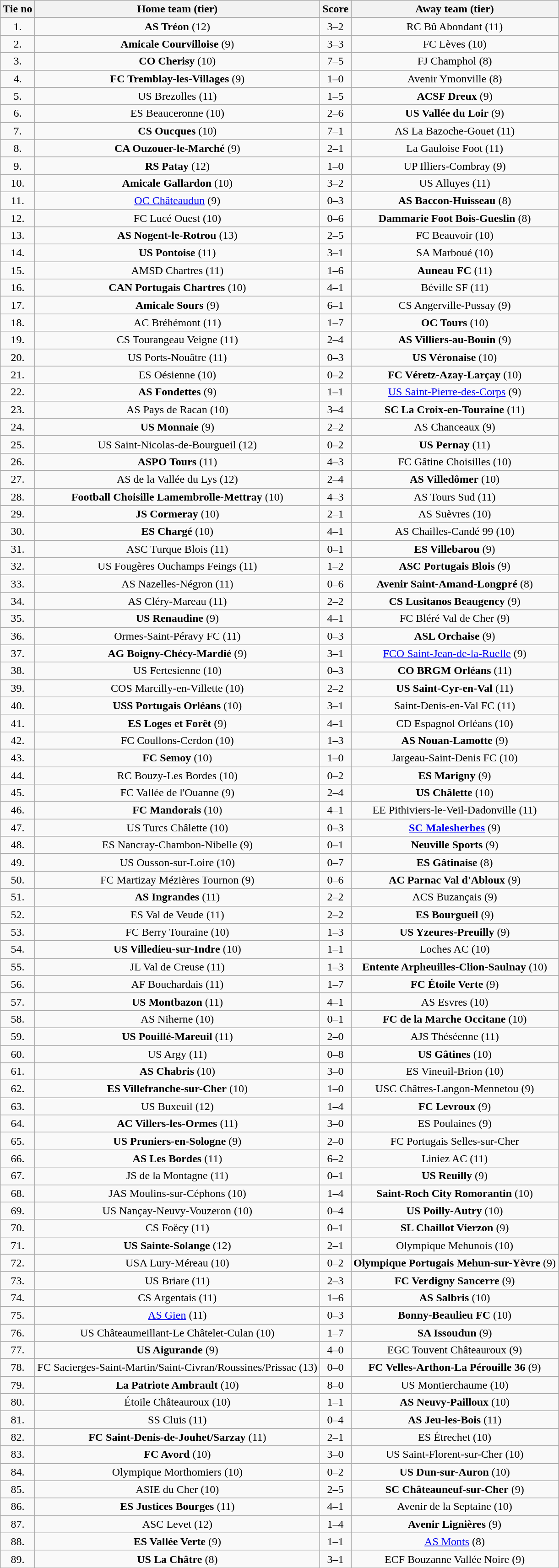<table class="wikitable sortable" style="text-align: center">
<tr>
<th>Tie no</th>
<th>Home team (tier)</th>
<th>Score</th>
<th>Away team (tier)</th>
</tr>
<tr>
<td>1.</td>
<td><strong>AS Tréon</strong> (12)</td>
<td>3–2</td>
<td>RC Bû Abondant (11)</td>
</tr>
<tr>
<td>2.</td>
<td><strong>Amicale Courvilloise</strong> (9)</td>
<td>3–3 </td>
<td>FC Lèves (10)</td>
</tr>
<tr>
<td>3.</td>
<td><strong>CO Cherisy</strong> (10)</td>
<td>7–5</td>
<td>FJ Champhol (8)</td>
</tr>
<tr>
<td>4.</td>
<td><strong>FC Tremblay-les-Villages</strong> (9)</td>
<td>1–0</td>
<td>Avenir Ymonville (8)</td>
</tr>
<tr>
<td>5.</td>
<td>US Brezolles (11)</td>
<td>1–5</td>
<td><strong>ACSF Dreux</strong> (9)</td>
</tr>
<tr>
<td>6.</td>
<td>ES Beauceronne (10)</td>
<td>2–6</td>
<td><strong>US Vallée du Loir</strong> (9)</td>
</tr>
<tr>
<td>7.</td>
<td><strong>CS Oucques</strong> (10)</td>
<td>7–1</td>
<td>AS La Bazoche-Gouet (11)</td>
</tr>
<tr>
<td>8.</td>
<td><strong>CA Ouzouer-le-Marché</strong> (9)</td>
<td>2–1</td>
<td>La Gauloise Foot (11)</td>
</tr>
<tr>
<td>9.</td>
<td><strong>RS Patay</strong> (12)</td>
<td>1–0</td>
<td>UP Illiers-Combray (9)</td>
</tr>
<tr>
<td>10.</td>
<td><strong>Amicale Gallardon</strong> (10)</td>
<td>3–2</td>
<td>US Alluyes (11)</td>
</tr>
<tr>
<td>11.</td>
<td><a href='#'>OC Châteaudun</a> (9)</td>
<td>0–3</td>
<td><strong>AS Baccon-Huisseau</strong> (8)</td>
</tr>
<tr>
<td>12.</td>
<td>FC Lucé Ouest (10)</td>
<td>0–6</td>
<td><strong>Dammarie Foot Bois-Gueslin</strong> (8)</td>
</tr>
<tr>
<td>13.</td>
<td><strong>AS Nogent-le-Rotrou</strong> (13)</td>
<td>2–5</td>
<td>FC Beauvoir (10)</td>
</tr>
<tr>
<td>14.</td>
<td><strong>US Pontoise</strong> (11)</td>
<td>3–1</td>
<td>SA Marboué (10)</td>
</tr>
<tr>
<td>15.</td>
<td>AMSD Chartres (11)</td>
<td>1–6</td>
<td><strong>Auneau FC</strong> (11)</td>
</tr>
<tr>
<td>16.</td>
<td><strong>CAN Portugais Chartres</strong> (10)</td>
<td>4–1</td>
<td>Béville SF (11)</td>
</tr>
<tr>
<td>17.</td>
<td><strong>Amicale Sours</strong> (9)</td>
<td>6–1</td>
<td>CS Angerville-Pussay (9)</td>
</tr>
<tr>
<td>18.</td>
<td>AC Bréhémont (11)</td>
<td>1–7</td>
<td><strong>OC Tours</strong> (10)</td>
</tr>
<tr>
<td>19.</td>
<td>CS Tourangeau Veigne (11)</td>
<td>2–4</td>
<td><strong>AS Villiers-au-Bouin</strong> (9)</td>
</tr>
<tr>
<td>20.</td>
<td>US Ports-Nouâtre (11)</td>
<td>0–3</td>
<td><strong>US Véronaise</strong> (10)</td>
</tr>
<tr>
<td>21.</td>
<td>ES Oésienne (10)</td>
<td>0–2</td>
<td><strong>FC Véretz-Azay-Larçay</strong> (10)</td>
</tr>
<tr>
<td>22.</td>
<td><strong>AS Fondettes</strong> (9)</td>
<td>1–1 </td>
<td><a href='#'>US Saint-Pierre-des-Corps</a> (9)</td>
</tr>
<tr>
<td>23.</td>
<td>AS Pays de Racan (10)</td>
<td>3–4</td>
<td><strong>SC La Croix-en-Touraine</strong> (11)</td>
</tr>
<tr>
<td>24.</td>
<td><strong>US Monnaie</strong> (9)</td>
<td>2–2 </td>
<td>AS Chanceaux (9)</td>
</tr>
<tr>
<td>25.</td>
<td>US Saint-Nicolas-de-Bourgueil (12)</td>
<td>0–2</td>
<td><strong>US Pernay</strong> (11)</td>
</tr>
<tr>
<td>26.</td>
<td><strong>ASPO Tours</strong> (11)</td>
<td>4–3</td>
<td>FC Gâtine Choisilles (10)</td>
</tr>
<tr>
<td>27.</td>
<td>AS de la Vallée du Lys (12)</td>
<td>2–4</td>
<td><strong>AS Villedômer</strong> (10)</td>
</tr>
<tr>
<td>28.</td>
<td><strong>Football Choisille Lamembrolle-Mettray</strong> (10)</td>
<td>4–3</td>
<td>AS Tours Sud (11)</td>
</tr>
<tr>
<td>29.</td>
<td><strong>JS Cormeray</strong> (10)</td>
<td>2–1</td>
<td>AS Suèvres (10)</td>
</tr>
<tr>
<td>30.</td>
<td><strong>ES Chargé</strong> (10)</td>
<td>4–1</td>
<td>AS Chailles-Candé 99 (10)</td>
</tr>
<tr>
<td>31.</td>
<td>ASC Turque Blois (11)</td>
<td>0–1</td>
<td><strong>ES Villebarou</strong> (9)</td>
</tr>
<tr>
<td>32.</td>
<td>US Fougères Ouchamps Feings (11)</td>
<td>1–2</td>
<td><strong>ASC Portugais Blois</strong> (9)</td>
</tr>
<tr>
<td>33.</td>
<td>AS Nazelles-Négron (11)</td>
<td>0–6</td>
<td><strong>Avenir Saint-Amand-Longpré</strong> (8)</td>
</tr>
<tr>
<td>34.</td>
<td>AS Cléry-Mareau (11)</td>
<td>2–2 </td>
<td><strong>CS Lusitanos Beaugency</strong> (9)</td>
</tr>
<tr>
<td>35.</td>
<td><strong>US Renaudine</strong> (9)</td>
<td>4–1</td>
<td>FC Bléré Val de Cher (9)</td>
</tr>
<tr>
<td>36.</td>
<td>Ormes-Saint-Péravy FC (11)</td>
<td>0–3</td>
<td><strong>ASL Orchaise</strong> (9)</td>
</tr>
<tr>
<td>37.</td>
<td><strong>AG Boigny-Chécy-Mardié</strong> (9)</td>
<td>3–1</td>
<td><a href='#'>FCO Saint-Jean-de-la-Ruelle</a> (9)</td>
</tr>
<tr>
<td>38.</td>
<td>US Fertesienne (10)</td>
<td>0–3</td>
<td><strong>CO BRGM Orléans</strong> (11)</td>
</tr>
<tr>
<td>39.</td>
<td>COS Marcilly-en-Villette (10)</td>
<td>2–2 </td>
<td><strong>US Saint-Cyr-en-Val</strong> (11)</td>
</tr>
<tr>
<td>40.</td>
<td><strong>USS Portugais Orléans</strong> (10)</td>
<td>3–1</td>
<td>Saint-Denis-en-Val FC (11)</td>
</tr>
<tr>
<td>41.</td>
<td><strong>ES Loges et Forêt</strong> (9)</td>
<td>4–1</td>
<td>CD Espagnol Orléans (10)</td>
</tr>
<tr>
<td>42.</td>
<td>FC Coullons-Cerdon (10)</td>
<td>1–3</td>
<td><strong>AS Nouan-Lamotte</strong> (9)</td>
</tr>
<tr>
<td>43.</td>
<td><strong>FC Semoy</strong> (10)</td>
<td>1–0</td>
<td>Jargeau-Saint-Denis FC (10)</td>
</tr>
<tr>
<td>44.</td>
<td>RC Bouzy-Les Bordes (10)</td>
<td>0–2</td>
<td><strong>ES Marigny</strong> (9)</td>
</tr>
<tr>
<td>45.</td>
<td>FC Vallée de l'Ouanne (9)</td>
<td>2–4</td>
<td><strong>US Châlette</strong> (10)</td>
</tr>
<tr>
<td>46.</td>
<td><strong>FC Mandorais</strong> (10)</td>
<td>4–1</td>
<td>EE Pithiviers-le-Veil-Dadonville (11)</td>
</tr>
<tr>
<td>47.</td>
<td>US Turcs Châlette (10)</td>
<td>0–3</td>
<td><strong><a href='#'>SC Malesherbes</a></strong> (9)</td>
</tr>
<tr>
<td>48.</td>
<td>ES Nancray-Chambon-Nibelle (9)</td>
<td>0–1</td>
<td><strong>Neuville Sports</strong> (9)</td>
</tr>
<tr>
<td>49.</td>
<td>US Ousson-sur-Loire (10)</td>
<td>0–7</td>
<td><strong>ES Gâtinaise</strong> (8)</td>
</tr>
<tr>
<td>50.</td>
<td>FC Martizay Mézières Tournon (9)</td>
<td>0–6</td>
<td><strong>AC Parnac Val d'Abloux</strong> (9)</td>
</tr>
<tr>
<td>51.</td>
<td><strong>AS Ingrandes</strong> (11)</td>
<td>2–2 </td>
<td>ACS Buzançais (9)</td>
</tr>
<tr>
<td>52.</td>
<td>ES Val de Veude (11)</td>
<td>2–2 </td>
<td><strong>ES Bourgueil</strong> (9)</td>
</tr>
<tr>
<td>53.</td>
<td>FC Berry Touraine (10)</td>
<td>1–3</td>
<td><strong>US Yzeures-Preuilly</strong> (9)</td>
</tr>
<tr>
<td>54.</td>
<td><strong>US Villedieu-sur-Indre</strong> (10)</td>
<td>1–1 </td>
<td>Loches AC (10)</td>
</tr>
<tr>
<td>55.</td>
<td>JL Val de Creuse (11)</td>
<td>1–3</td>
<td><strong>Entente Arpheuilles-Clion-Saulnay</strong> (10)</td>
</tr>
<tr>
<td>56.</td>
<td>AF Bouchardais (11)</td>
<td>1–7</td>
<td><strong>FC Étoile Verte</strong> (9)</td>
</tr>
<tr>
<td>57.</td>
<td><strong>US Montbazon</strong> (11)</td>
<td>4–1</td>
<td>AS Esvres (10)</td>
</tr>
<tr>
<td>58.</td>
<td>AS Niherne (10)</td>
<td>0–1</td>
<td><strong>FC de la Marche Occitane</strong> (10)</td>
</tr>
<tr>
<td>59.</td>
<td><strong>US Pouillé-Mareuil</strong> (11)</td>
<td>2–0</td>
<td>AJS Théséenne (11)</td>
</tr>
<tr>
<td>60.</td>
<td>US Argy (11)</td>
<td>0–8</td>
<td><strong>US Gâtines</strong> (10)</td>
</tr>
<tr>
<td>61.</td>
<td><strong>AS Chabris</strong> (10)</td>
<td>3–0</td>
<td>ES Vineuil-Brion (10)</td>
</tr>
<tr>
<td>62.</td>
<td><strong>ES Villefranche-sur-Cher</strong> (10)</td>
<td>1–0</td>
<td>USC Châtres-Langon-Mennetou (9)</td>
</tr>
<tr>
<td>63.</td>
<td>US Buxeuil (12)</td>
<td>1–4</td>
<td><strong>FC Levroux</strong> (9)</td>
</tr>
<tr>
<td>64.</td>
<td><strong>AC Villers-les-Ormes</strong> (11)</td>
<td>3–0</td>
<td>ES Poulaines (9)</td>
</tr>
<tr>
<td>65.</td>
<td><strong>US Pruniers-en-Sologne</strong> (9)</td>
<td>2–0</td>
<td>FC Portugais Selles-sur-Cher</td>
</tr>
<tr>
<td>66.</td>
<td><strong>AS Les Bordes</strong> (11)</td>
<td>6–2</td>
<td>Liniez AC (11)</td>
</tr>
<tr>
<td>67.</td>
<td>JS de la Montagne (11)</td>
<td>0–1</td>
<td><strong>US Reuilly</strong> (9)</td>
</tr>
<tr>
<td>68.</td>
<td>JAS Moulins-sur-Céphons (10)</td>
<td>1–4</td>
<td><strong>Saint-Roch City Romorantin</strong> (10)</td>
</tr>
<tr>
<td>69.</td>
<td>US Nançay-Neuvy-Vouzeron (10)</td>
<td>0–4</td>
<td><strong>US Poilly-Autry</strong> (10)</td>
</tr>
<tr>
<td>70.</td>
<td>CS Foëcy (11)</td>
<td>0–1</td>
<td><strong>SL Chaillot Vierzon</strong> (9)</td>
</tr>
<tr>
<td>71.</td>
<td><strong>US Sainte-Solange</strong> (12)</td>
<td>2–1</td>
<td>Olympique Mehunois (10)</td>
</tr>
<tr>
<td>72.</td>
<td>USA Lury-Méreau (10)</td>
<td>0–2</td>
<td><strong>Olympique Portugais Mehun-sur-Yèvre</strong> (9)</td>
</tr>
<tr>
<td>73.</td>
<td>US Briare (11)</td>
<td>2–3</td>
<td><strong>FC Verdigny Sancerre</strong> (9)</td>
</tr>
<tr>
<td>74.</td>
<td>CS Argentais (11)</td>
<td>1–6</td>
<td><strong>AS Salbris</strong> (10)</td>
</tr>
<tr>
<td>75.</td>
<td><a href='#'>AS Gien</a> (11)</td>
<td>0–3</td>
<td><strong>Bonny-Beaulieu FC</strong> (10)</td>
</tr>
<tr>
<td>76.</td>
<td>US Châteaumeillant-Le Châtelet-Culan (10)</td>
<td>1–7</td>
<td><strong>SA Issoudun</strong> (9)</td>
</tr>
<tr>
<td>77.</td>
<td><strong>US Aigurande</strong> (9)</td>
<td>4–0</td>
<td>EGC Touvent Châteauroux (9)</td>
</tr>
<tr>
<td>78.</td>
<td>FC Sacierges-Saint-Martin/Saint-Civran/Roussines/Prissac (13)</td>
<td>0–0 </td>
<td><strong>FC Velles-Arthon-La Pérouille 36</strong> (9)</td>
</tr>
<tr>
<td>79.</td>
<td><strong>La Patriote Ambrault</strong> (10)</td>
<td>8–0</td>
<td>US Montierchaume (10)</td>
</tr>
<tr>
<td>80.</td>
<td>Étoile Châteauroux (10)</td>
<td>1–1 </td>
<td><strong>AS Neuvy-Pailloux</strong> (10)</td>
</tr>
<tr>
<td>81.</td>
<td>SS Cluis (11)</td>
<td>0–4</td>
<td><strong>AS Jeu-les-Bois</strong> (11)</td>
</tr>
<tr>
<td>82.</td>
<td><strong>FC Saint-Denis-de-Jouhet/Sarzay</strong> (11)</td>
<td>2–1</td>
<td>ES Étrechet (10)</td>
</tr>
<tr>
<td>83.</td>
<td><strong>FC Avord</strong> (10)</td>
<td>3–0</td>
<td>US Saint-Florent-sur-Cher (10)</td>
</tr>
<tr>
<td>84.</td>
<td>Olympique Morthomiers (10)</td>
<td>0–2</td>
<td><strong>US Dun-sur-Auron</strong> (10)</td>
</tr>
<tr>
<td>85.</td>
<td>ASIE du Cher (10)</td>
<td>2–5</td>
<td><strong>SC Châteauneuf-sur-Cher</strong> (9)</td>
</tr>
<tr>
<td>86.</td>
<td><strong>ES Justices Bourges</strong> (11)</td>
<td>4–1</td>
<td>Avenir de la Septaine (10)</td>
</tr>
<tr>
<td>87.</td>
<td>ASC Levet (12)</td>
<td>1–4</td>
<td><strong>Avenir Lignières</strong> (9)</td>
</tr>
<tr>
<td>88.</td>
<td><strong>ES Vallée Verte</strong> (9)</td>
<td>1–1 </td>
<td><a href='#'>AS Monts</a> (8)</td>
</tr>
<tr>
<td>89.</td>
<td><strong>US La Châtre</strong> (8)</td>
<td>3–1</td>
<td>ECF Bouzanne Vallée Noire (9)</td>
</tr>
</table>
